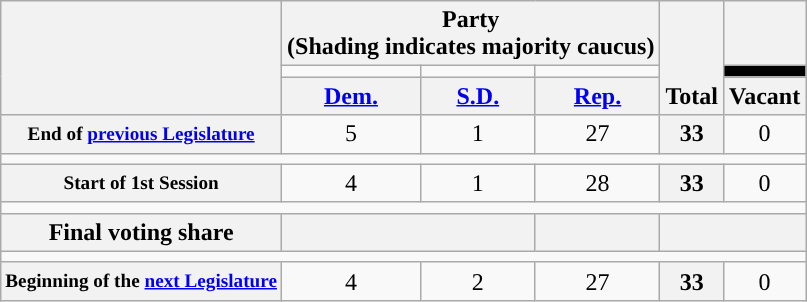<table class=wikitable style="text-align:center">
<tr style="vertical-align:bottom;">
<th rowspan=3></th>
<th colspan=3>Party <div>(Shading indicates majority caucus)</div></th>
<th rowspan=3>Total</th>
<th></th>
</tr>
<tr style="height:5px">
<td style="background-color:"></td>
<td style="background-color:"></td>
<td style="background-color:"></td>
<td style="background:black;"></td>
</tr>
<tr>
<th><a href='#'>Dem.</a></th>
<th><a href='#'>S.D.</a></th>
<th><a href='#'>Rep.</a></th>
<th>Vacant</th>
</tr>
<tr>
<th style="font-size:80%;">End of <a href='#'>previous Legislature</a></th>
<td>5</td>
<td>1</td>
<td>27</td>
<th>33</th>
<td>0</td>
</tr>
<tr>
<td colspan=6></td>
</tr>
<tr>
<th style="font-size:80%;">Start of 1st Session</th>
<td>4</td>
<td>1</td>
<td>28</td>
<th>33</th>
<td>0</td>
</tr>
<tr>
<td colspan=6></td>
</tr>
<tr>
<th>Final voting share</th>
<th colspan=2></th>
<th></th>
<th colspan=2></th>
</tr>
<tr>
<td colspan=6></td>
</tr>
<tr>
<th style="font-size:80%;">Beginning of the <a href='#'>next Legislature</a></th>
<td>4</td>
<td>2</td>
<td>27</td>
<th>33</th>
<td>0</td>
</tr>
</table>
